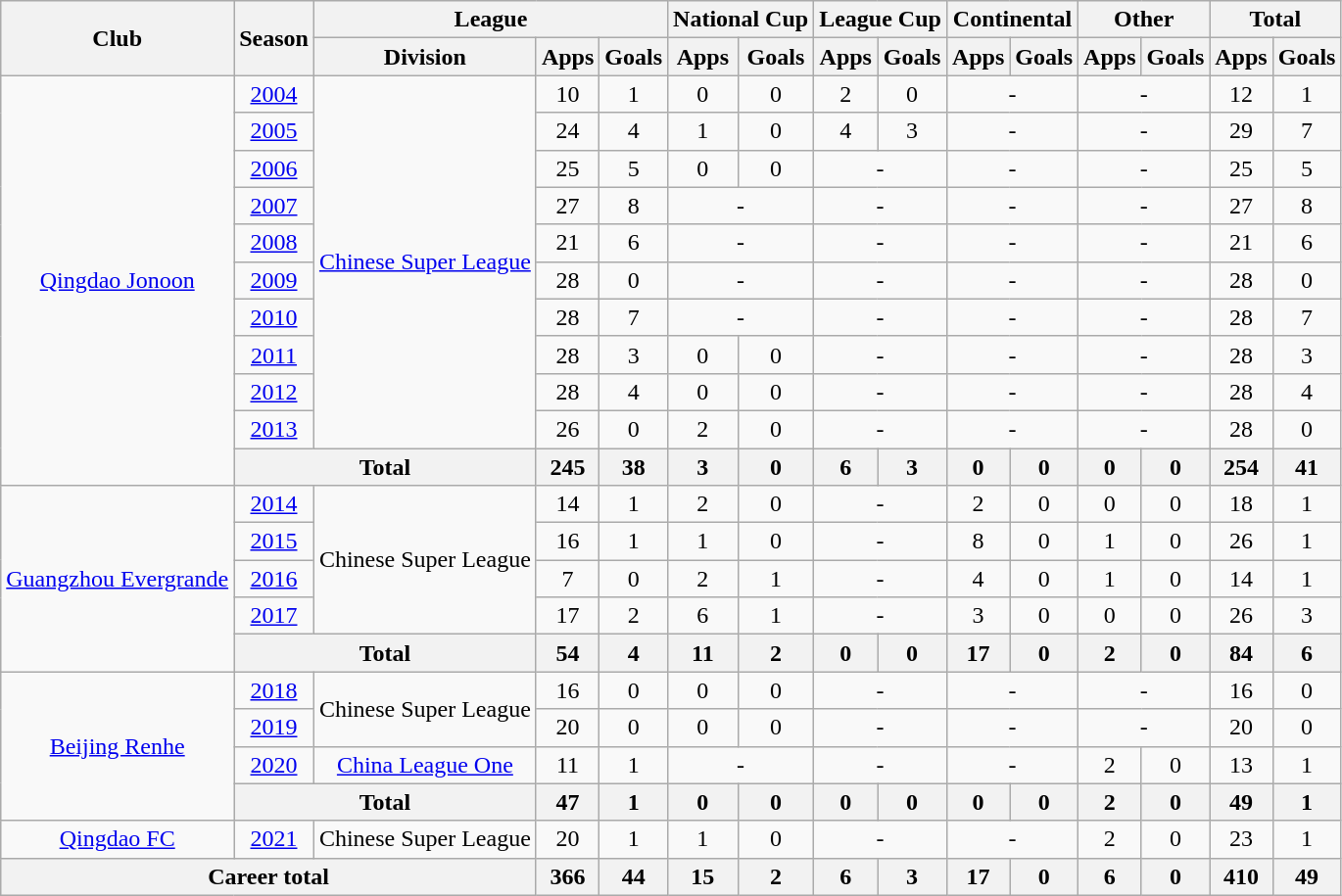<table class="wikitable" style="text-align: center">
<tr>
<th rowspan="2">Club</th>
<th rowspan="2">Season</th>
<th colspan="3">League</th>
<th colspan="2">National Cup</th>
<th colspan="2">League Cup</th>
<th colspan="2">Continental</th>
<th colspan="2">Other</th>
<th colspan="2">Total</th>
</tr>
<tr>
<th>Division</th>
<th>Apps</th>
<th>Goals</th>
<th>Apps</th>
<th>Goals</th>
<th>Apps</th>
<th>Goals</th>
<th>Apps</th>
<th>Goals</th>
<th>Apps</th>
<th>Goals</th>
<th>Apps</th>
<th>Goals</th>
</tr>
<tr>
<td rowspan=11><a href='#'>Qingdao Jonoon</a></td>
<td><a href='#'>2004</a></td>
<td rowspan=10><a href='#'>Chinese Super League</a></td>
<td>10</td>
<td>1</td>
<td>0</td>
<td>0</td>
<td>2</td>
<td>0</td>
<td colspan="2">-</td>
<td colspan="2">-</td>
<td>12</td>
<td>1</td>
</tr>
<tr>
<td><a href='#'>2005</a></td>
<td>24</td>
<td>4</td>
<td>1</td>
<td>0</td>
<td>4</td>
<td>3</td>
<td colspan="2">-</td>
<td colspan="2">-</td>
<td>29</td>
<td>7</td>
</tr>
<tr>
<td><a href='#'>2006</a></td>
<td>25</td>
<td>5</td>
<td>0</td>
<td>0</td>
<td colspan="2">-</td>
<td colspan="2">-</td>
<td colspan="2">-</td>
<td>25</td>
<td>5</td>
</tr>
<tr>
<td><a href='#'>2007</a></td>
<td>27</td>
<td>8</td>
<td colspan="2">-</td>
<td colspan="2">-</td>
<td colspan="2">-</td>
<td colspan="2">-</td>
<td>27</td>
<td>8</td>
</tr>
<tr>
<td><a href='#'>2008</a></td>
<td>21</td>
<td>6</td>
<td colspan="2">-</td>
<td colspan="2">-</td>
<td colspan="2">-</td>
<td colspan="2">-</td>
<td>21</td>
<td>6</td>
</tr>
<tr>
<td><a href='#'>2009</a></td>
<td>28</td>
<td>0</td>
<td colspan="2">-</td>
<td colspan="2">-</td>
<td colspan="2">-</td>
<td colspan="2">-</td>
<td>28</td>
<td>0</td>
</tr>
<tr>
<td><a href='#'>2010</a></td>
<td>28</td>
<td>7</td>
<td colspan="2">-</td>
<td colspan="2">-</td>
<td colspan="2">-</td>
<td colspan="2">-</td>
<td>28</td>
<td>7</td>
</tr>
<tr>
<td><a href='#'>2011</a></td>
<td>28</td>
<td>3</td>
<td>0</td>
<td>0</td>
<td colspan="2">-</td>
<td colspan="2">-</td>
<td colspan="2">-</td>
<td>28</td>
<td>3</td>
</tr>
<tr>
<td><a href='#'>2012</a></td>
<td>28</td>
<td>4</td>
<td>0</td>
<td>0</td>
<td colspan="2">-</td>
<td colspan="2">-</td>
<td colspan="2">-</td>
<td>28</td>
<td>4</td>
</tr>
<tr>
<td><a href='#'>2013</a></td>
<td>26</td>
<td>0</td>
<td>2</td>
<td>0</td>
<td colspan="2">-</td>
<td colspan="2">-</td>
<td colspan="2">-</td>
<td>28</td>
<td>0</td>
</tr>
<tr>
<th colspan="2"><strong>Total</strong></th>
<th>245</th>
<th>38</th>
<th>3</th>
<th>0</th>
<th>6</th>
<th>3</th>
<th>0</th>
<th>0</th>
<th>0</th>
<th>0</th>
<th>254</th>
<th>41</th>
</tr>
<tr>
<td rowspan=5><a href='#'>Guangzhou Evergrande</a></td>
<td><a href='#'>2014</a></td>
<td rowspan=4>Chinese Super League</td>
<td>14</td>
<td>1</td>
<td>2</td>
<td>0</td>
<td colspan="2">-</td>
<td>2</td>
<td>0</td>
<td>0</td>
<td>0</td>
<td>18</td>
<td>1</td>
</tr>
<tr>
<td><a href='#'>2015</a></td>
<td>16</td>
<td>1</td>
<td>1</td>
<td>0</td>
<td colspan="2">-</td>
<td>8</td>
<td>0</td>
<td>1</td>
<td>0</td>
<td>26</td>
<td>1</td>
</tr>
<tr>
<td><a href='#'>2016</a></td>
<td>7</td>
<td>0</td>
<td>2</td>
<td>1</td>
<td colspan="2">-</td>
<td>4</td>
<td>0</td>
<td>1</td>
<td>0</td>
<td>14</td>
<td>1</td>
</tr>
<tr>
<td><a href='#'>2017</a></td>
<td>17</td>
<td>2</td>
<td>6</td>
<td>1</td>
<td colspan="2">-</td>
<td>3</td>
<td>0</td>
<td>0</td>
<td>0</td>
<td>26</td>
<td>3</td>
</tr>
<tr>
<th colspan="2"><strong>Total</strong></th>
<th>54</th>
<th>4</th>
<th>11</th>
<th>2</th>
<th>0</th>
<th>0</th>
<th>17</th>
<th>0</th>
<th>2</th>
<th>0</th>
<th>84</th>
<th>6</th>
</tr>
<tr>
<td rowspan=4><a href='#'>Beijing Renhe</a></td>
<td><a href='#'>2018</a></td>
<td rowspan=2>Chinese Super League</td>
<td>16</td>
<td>0</td>
<td>0</td>
<td>0</td>
<td colspan="2">-</td>
<td colspan="2">-</td>
<td colspan="2">-</td>
<td>16</td>
<td>0</td>
</tr>
<tr>
<td><a href='#'>2019</a></td>
<td>20</td>
<td>0</td>
<td>0</td>
<td>0</td>
<td colspan="2">-</td>
<td colspan="2">-</td>
<td colspan="2">-</td>
<td>20</td>
<td>0</td>
</tr>
<tr>
<td><a href='#'>2020</a></td>
<td><a href='#'>China League One</a></td>
<td>11</td>
<td>1</td>
<td colspan="2">-</td>
<td colspan="2">-</td>
<td colspan="2">-</td>
<td>2</td>
<td>0</td>
<td>13</td>
<td>1</td>
</tr>
<tr>
<th colspan="2"><strong>Total</strong></th>
<th>47</th>
<th>1</th>
<th>0</th>
<th>0</th>
<th>0</th>
<th>0</th>
<th>0</th>
<th>0</th>
<th>2</th>
<th>0</th>
<th>49</th>
<th>1</th>
</tr>
<tr>
<td><a href='#'>Qingdao FC</a></td>
<td><a href='#'>2021</a></td>
<td>Chinese Super League</td>
<td>20</td>
<td>1</td>
<td>1</td>
<td>0</td>
<td colspan="2">-</td>
<td colspan="2">-</td>
<td>2</td>
<td>0</td>
<td>23</td>
<td>1</td>
</tr>
<tr>
<th colspan=3>Career total</th>
<th>366</th>
<th>44</th>
<th>15</th>
<th>2</th>
<th>6</th>
<th>3</th>
<th>17</th>
<th>0</th>
<th>6</th>
<th>0</th>
<th>410</th>
<th>49</th>
</tr>
</table>
